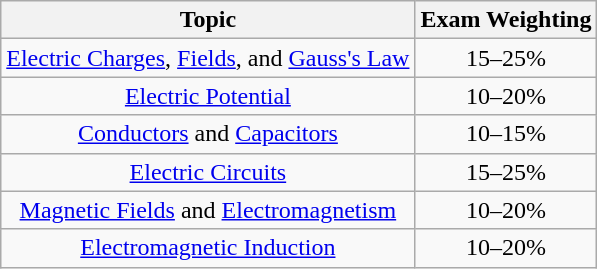<table class="wikitable">
<tr>
<th align="center">Topic</th>
<th align="center">Exam Weighting</th>
</tr>
<tr align="center">
<td><a href='#'>Electric Charges</a>, <a href='#'>Fields</a>, and <a href='#'>Gauss's Law</a></td>
<td>15–25%</td>
</tr>
<tr align="center">
<td><a href='#'>Electric Potential</a></td>
<td>10–20%</td>
</tr>
<tr align="center">
<td><a href='#'>Conductors</a> and <a href='#'>Capacitors</a></td>
<td>10–15%</td>
</tr>
<tr align="center">
<td><a href='#'>Electric Circuits</a></td>
<td>15–25%</td>
</tr>
<tr align="center">
<td><a href='#'>Magnetic Fields</a> and <a href='#'>Electromagnetism</a></td>
<td>10–20%</td>
</tr>
<tr align="center">
<td><a href='#'>Electromagnetic Induction</a></td>
<td>10–20%</td>
</tr>
</table>
